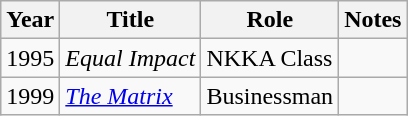<table class="wikitable">
<tr>
<th>Year</th>
<th>Title</th>
<th>Role</th>
<th>Notes</th>
</tr>
<tr>
<td>1995</td>
<td><em>Equal Impact</em></td>
<td>NKKA Class</td>
<td></td>
</tr>
<tr>
<td>1999</td>
<td><em><a href='#'>The Matrix</a></em></td>
<td>Businessman</td>
<td></td>
</tr>
</table>
